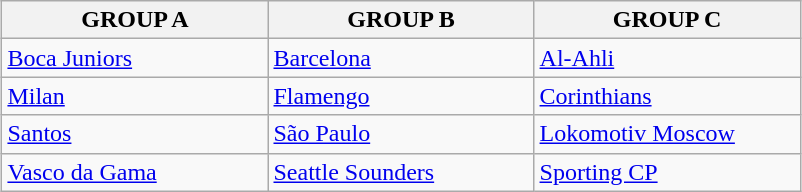<table class="wikitable"  style="margin:1em auto;">
<tr>
<th width="170"><strong>GROUP A</strong></th>
<th width="170"><strong>GROUP B</strong></th>
<th width="170"><strong>GROUP C</strong></th>
</tr>
<tr>
<td> <a href='#'>Boca Juniors</a></td>
<td> <a href='#'>Barcelona</a></td>
<td> <a href='#'>Al-Ahli</a></td>
</tr>
<tr>
<td> <a href='#'>Milan</a></td>
<td> <a href='#'>Flamengo</a></td>
<td> <a href='#'>Corinthians</a></td>
</tr>
<tr>
<td> <a href='#'>Santos</a></td>
<td> <a href='#'>São Paulo</a></td>
<td> <a href='#'>Lokomotiv Moscow</a></td>
</tr>
<tr>
<td> <a href='#'>Vasco da Gama</a></td>
<td> <a href='#'>Seattle Sounders</a></td>
<td> <a href='#'>Sporting CP</a></td>
</tr>
</table>
